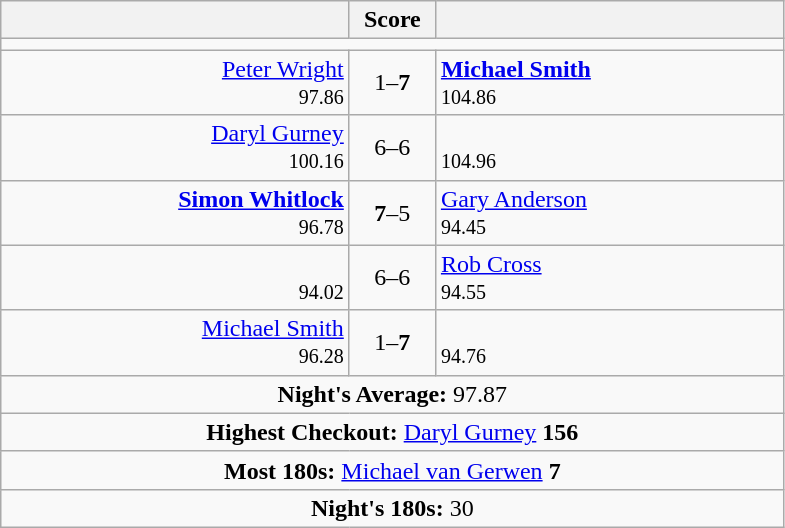<table class=wikitable style="text-align:center">
<tr>
<th width=225></th>
<th width=50>Score</th>
<th width=225></th>
</tr>
<tr align=center>
<td colspan="3"></td>
</tr>
<tr align=left>
<td align=right><a href='#'>Peter Wright</a>  <br><small><span>97.86</span></small></td>
<td align=center>1–<strong>7</strong></td>
<td> <strong><a href='#'>Michael Smith</a></strong>  <br><small><span>104.86</span></small></td>
</tr>
<tr align=left>
<td align=right><a href='#'>Daryl Gurney</a>  <br><small><span>100.16</span></small></td>
<td align=center>6–6</td>
<td> <br><small><span>104.96</span></small></td>
</tr>
<tr align=left>
<td align=right><strong><a href='#'>Simon Whitlock</a></strong>  <br><small><span>96.78</span></small></td>
<td align=center><strong>7</strong>–5</td>
<td> <a href='#'>Gary Anderson</a> <br><small><span>94.45</span></small></td>
</tr>
<tr align=left>
<td align=right> <br><small><span>94.02</span></small></td>
<td align=center>6–6</td>
<td> <a href='#'>Rob Cross</a> <br><small><span>94.55</span></small></td>
</tr>
<tr align=left>
<td align=right><a href='#'>Michael Smith</a>  <br><small><span>96.28</span></small></td>
<td align=center>1–<strong>7</strong></td>
<td> <br><small><span>94.76</span></small></td>
</tr>
<tr align=center>
<td colspan="3"><strong>Night's Average:</strong> 97.87</td>
</tr>
<tr align=center>
<td colspan="3"><strong>Highest Checkout:</strong>  <a href='#'>Daryl Gurney</a> <strong>156</strong></td>
</tr>
<tr align=center>
<td colspan="3"><strong>Most 180s:</strong>  <a href='#'>Michael van Gerwen</a> <strong>7</strong></td>
</tr>
<tr align=center>
<td colspan="3"><strong>Night's 180s:</strong> 30</td>
</tr>
</table>
